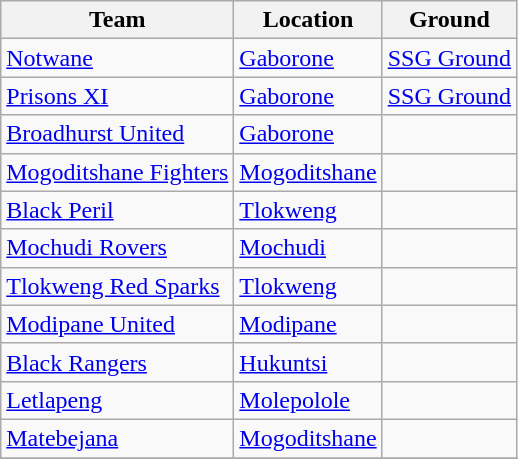<table class="wikitable sortable">
<tr>
<th>Team</th>
<th>Location</th>
<th>Ground</th>
</tr>
<tr>
<td><a href='#'>Notwane</a></td>
<td><a href='#'>Gaborone</a></td>
<td><a href='#'>SSG Ground</a></td>
</tr>
<tr>
<td><a href='#'>Prisons XI</a></td>
<td><a href='#'>Gaborone</a></td>
<td><a href='#'>SSG Ground</a></td>
</tr>
<tr>
<td><a href='#'>Broadhurst United</a></td>
<td><a href='#'>Gaborone</a></td>
<td></td>
</tr>
<tr>
<td><a href='#'>Mogoditshane Fighters</a></td>
<td><a href='#'>Mogoditshane</a></td>
<td></td>
</tr>
<tr>
<td><a href='#'>Black Peril</a></td>
<td><a href='#'>Tlokweng</a></td>
<td></td>
</tr>
<tr>
<td><a href='#'>Mochudi Rovers</a></td>
<td><a href='#'>Mochudi</a></td>
<td></td>
</tr>
<tr>
<td><a href='#'>Tlokweng Red Sparks</a></td>
<td><a href='#'>Tlokweng</a></td>
<td></td>
</tr>
<tr>
<td><a href='#'>Modipane United</a></td>
<td><a href='#'>Modipane</a></td>
<td></td>
</tr>
<tr>
<td><a href='#'>Black Rangers</a></td>
<td><a href='#'>Hukuntsi</a></td>
<td></td>
</tr>
<tr>
<td><a href='#'>Letlapeng</a></td>
<td><a href='#'>Molepolole</a></td>
<td></td>
</tr>
<tr>
<td><a href='#'>Matebejana</a></td>
<td><a href='#'>Mogoditshane</a></td>
<td></td>
</tr>
<tr>
</tr>
</table>
